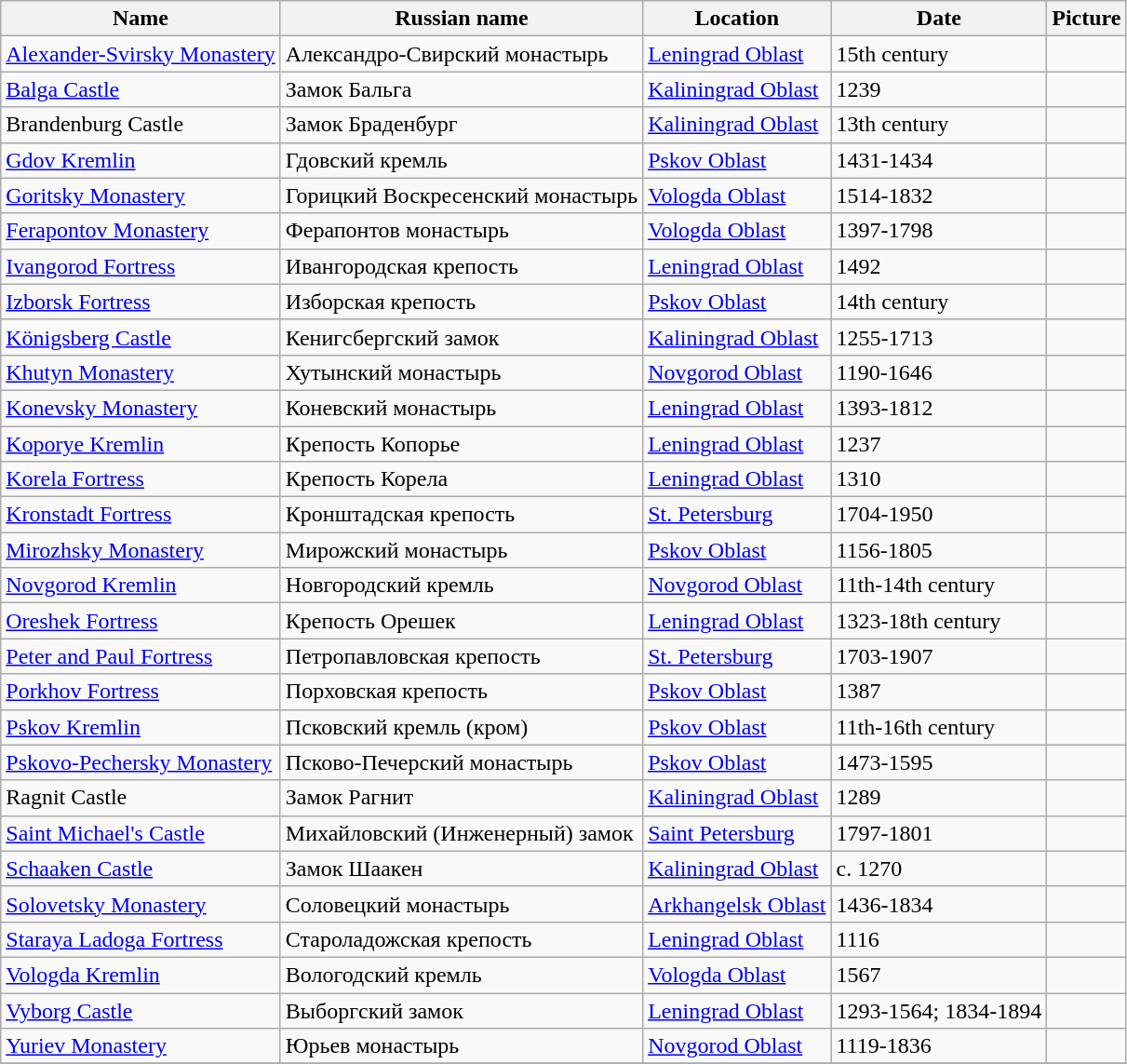<table class="sortable wikitable">
<tr>
<th>Name</th>
<th>Russian name</th>
<th>Location</th>
<th>Date</th>
<th>Picture</th>
</tr>
<tr ---->
<td><a href='#'>Alexander-Svirsky Monastery</a></td>
<td>Александро-Свирский монастырь</td>
<td><a href='#'>Leningrad Oblast</a></td>
<td>15th century</td>
<td></td>
</tr>
<tr ---->
<td><a href='#'>Balga Castle</a></td>
<td>Замок Бальга</td>
<td><a href='#'>Kaliningrad Oblast</a></td>
<td>1239</td>
<td></td>
</tr>
<tr ---->
<td>Brandenburg Castle</td>
<td>Замок Браденбург</td>
<td><a href='#'>Kaliningrad Oblast</a></td>
<td>13th century</td>
<td></td>
</tr>
<tr ---->
<td><a href='#'>Gdov Kremlin</a></td>
<td>Гдовский кремль</td>
<td><a href='#'>Pskov Oblast</a></td>
<td>1431-1434</td>
<td></td>
</tr>
<tr ---->
<td><a href='#'>Goritsky Monastery</a></td>
<td>Горицкий Воскресенский монастырь</td>
<td><a href='#'>Vologda Oblast</a></td>
<td>1514-1832</td>
<td></td>
</tr>
<tr ---->
<td><a href='#'>Ferapontov Monastery</a></td>
<td>Ферапонтов монастырь</td>
<td><a href='#'>Vologda Oblast</a></td>
<td>1397-1798</td>
<td></td>
</tr>
<tr ---->
<td><a href='#'>Ivangorod Fortress</a></td>
<td>Ивангородская крепость</td>
<td><a href='#'>Leningrad Oblast</a></td>
<td>1492</td>
<td></td>
</tr>
<tr ---->
<td><a href='#'>Izborsk Fortress</a></td>
<td>Изборская крепость</td>
<td><a href='#'>Pskov Oblast</a></td>
<td>14th century</td>
<td></td>
</tr>
<tr ---->
<td><a href='#'>Königsberg Castle</a></td>
<td>Кенигсбергский замок</td>
<td><a href='#'>Kaliningrad Oblast</a></td>
<td>1255-1713</td>
<td></td>
</tr>
<tr ---->
<td><a href='#'>Khutyn Monastery</a></td>
<td>Хутынский монастырь</td>
<td><a href='#'>Novgorod Oblast</a></td>
<td>1190-1646</td>
<td></td>
</tr>
<tr ---->
<td><a href='#'>Konevsky Monastery</a></td>
<td>Коневский монастырь</td>
<td><a href='#'>Leningrad Oblast</a></td>
<td>1393-1812</td>
<td></td>
</tr>
<tr ---->
<td><a href='#'>Koporye Kremlin</a></td>
<td>Крепость Копорье</td>
<td><a href='#'>Leningrad Oblast</a></td>
<td>1237</td>
<td></td>
</tr>
<tr ---->
<td><a href='#'>Korela Fortress</a></td>
<td>Крепость Корела</td>
<td><a href='#'>Leningrad Oblast</a></td>
<td>1310</td>
<td></td>
</tr>
<tr ---->
<td><a href='#'>Kronstadt Fortress</a></td>
<td>Кронштадская крепость</td>
<td><a href='#'>St. Petersburg</a></td>
<td>1704-1950</td>
<td></td>
</tr>
<tr ---->
<td><a href='#'>Mirozhsky Monastery</a></td>
<td>Мирожский монастырь</td>
<td><a href='#'>Pskov Oblast</a></td>
<td>1156-1805</td>
<td></td>
</tr>
<tr ---->
<td><a href='#'>Novgorod Kremlin</a></td>
<td>Новгородский кремль</td>
<td><a href='#'>Novgorod Oblast</a></td>
<td>11th-14th century</td>
<td></td>
</tr>
<tr ---->
<td><a href='#'>Oreshek Fortress</a></td>
<td>Крепость Орешек</td>
<td><a href='#'>Leningrad Oblast</a></td>
<td>1323-18th century</td>
<td></td>
</tr>
<tr ---->
<td><a href='#'>Peter and Paul Fortress</a></td>
<td>Петропавловская крепость</td>
<td><a href='#'>St. Petersburg</a></td>
<td>1703-1907</td>
<td></td>
</tr>
<tr ---->
<td><a href='#'>Porkhov Fortress</a></td>
<td>Порховская крепость</td>
<td><a href='#'>Pskov Oblast</a></td>
<td>1387</td>
<td></td>
</tr>
<tr ---->
<td><a href='#'>Pskov Kremlin</a></td>
<td>Псковский кремль (кром)</td>
<td><a href='#'>Pskov Oblast</a></td>
<td>11th-16th century</td>
<td></td>
</tr>
<tr ---->
<td><a href='#'>Pskovo-Pechersky Monastery</a></td>
<td>Псково-Печерский монастырь</td>
<td><a href='#'>Pskov Oblast</a></td>
<td>1473-1595</td>
<td></td>
</tr>
<tr ---->
<td>Ragnit Castle</td>
<td>Замок Рагнит</td>
<td><a href='#'>Kaliningrad Oblast</a></td>
<td>1289</td>
<td></td>
</tr>
<tr ---->
<td><a href='#'>Saint Michael's Castle</a></td>
<td>Михайловский (Инженерный) замок</td>
<td><a href='#'>Saint Petersburg</a></td>
<td>1797-1801</td>
<td></td>
</tr>
<tr ---->
<td><a href='#'>Schaaken Castle</a></td>
<td>Замок Шаакен</td>
<td><a href='#'>Kaliningrad Oblast</a></td>
<td>c. 1270</td>
<td></td>
</tr>
<tr ---->
<td><a href='#'>Solovetsky Monastery</a></td>
<td>Соловецкий монастырь</td>
<td><a href='#'>Arkhangelsk Oblast</a></td>
<td>1436-1834</td>
<td></td>
</tr>
<tr ---->
<td><a href='#'>Staraya Ladoga Fortress</a></td>
<td>Староладожская крепость</td>
<td><a href='#'>Leningrad Oblast</a></td>
<td>1116</td>
<td></td>
</tr>
<tr ---->
<td><a href='#'>Vologda Kremlin</a></td>
<td>Вологодский кремль</td>
<td><a href='#'>Vologda Oblast</a></td>
<td>1567</td>
<td></td>
</tr>
<tr ---->
<td><a href='#'>Vyborg Castle</a></td>
<td>Выборгский замок</td>
<td><a href='#'>Leningrad Oblast</a></td>
<td>1293-1564; 1834-1894</td>
<td></td>
</tr>
<tr ---->
<td><a href='#'>Yuriev Monastery</a></td>
<td>Юрьев монастырь</td>
<td><a href='#'>Novgorod Oblast</a></td>
<td>1119-1836</td>
<td></td>
</tr>
<tr ---->
</tr>
</table>
